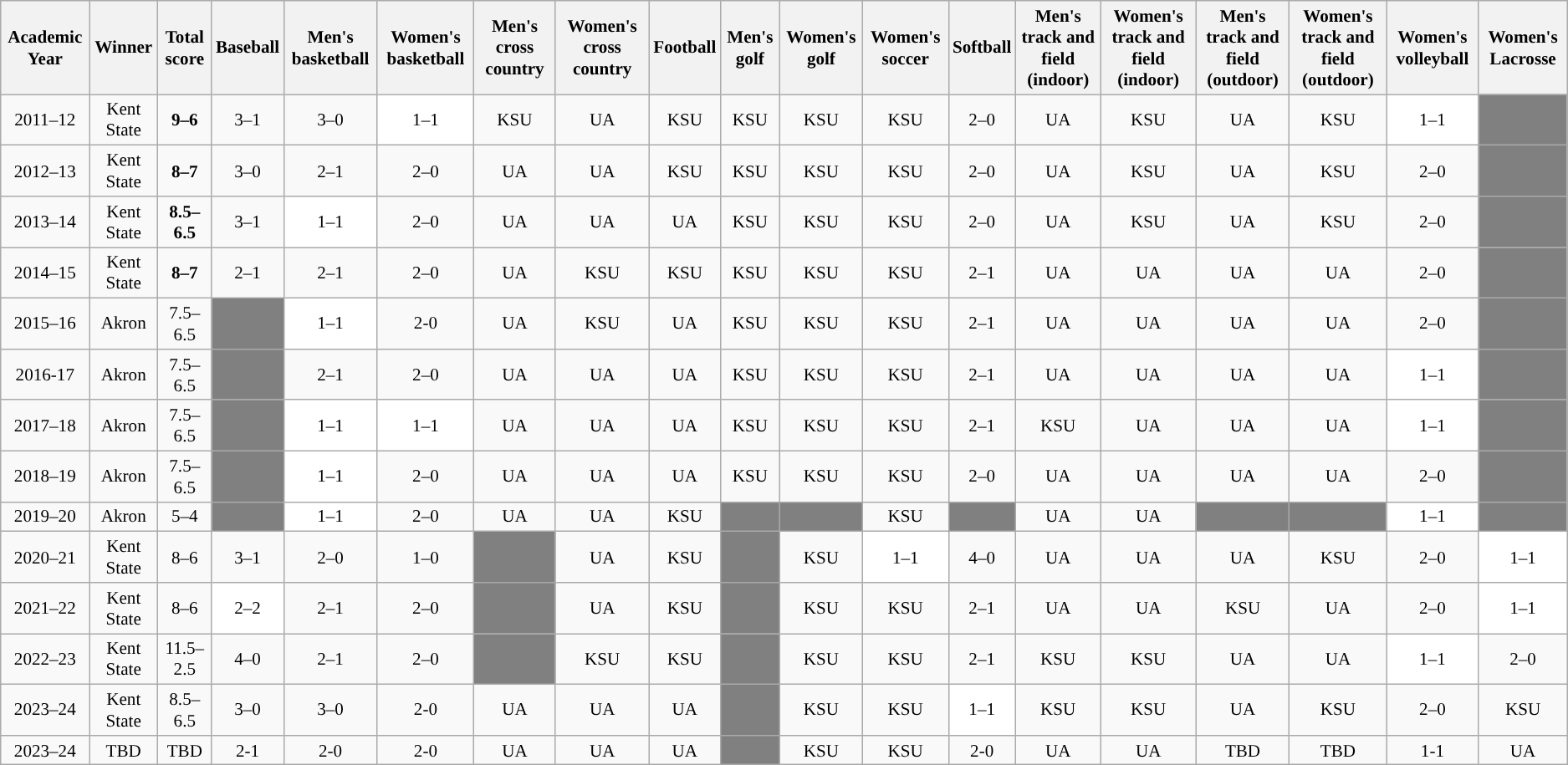<table class="wikitable" style="text-align:center; font-size:88%;">
<tr>
<th>Academic Year</th>
<th>Winner</th>
<th>Total score</th>
<th>Baseball</th>
<th>Men's basketball</th>
<th>Women's basketball</th>
<th>Men's cross country</th>
<th>Women's cross country</th>
<th>Football</th>
<th>Men's golf</th>
<th>Women's golf</th>
<th>Women's soccer</th>
<th>Softball</th>
<th>Men's track and field<br>(indoor)</th>
<th>Women's track and field<br>(indoor)</th>
<th>Men's track and field<br>(outdoor)</th>
<th>Women's track and field<br>(outdoor)</th>
<th>Women's volleyball</th>
<th>Women's Lacrosse</th>
</tr>
<tr>
<td>2011–12</td>
<td>Kent State</td>
<td><strong>9–6</strong></td>
<td>3–1</td>
<td>3–0</td>
<td style="background: white">1–1</td>
<td>KSU</td>
<td>UA</td>
<td>KSU</td>
<td>KSU</td>
<td>KSU</td>
<td>KSU</td>
<td>2–0</td>
<td>UA</td>
<td>KSU</td>
<td>UA</td>
<td>KSU</td>
<td style="background: white">1–1</td>
<td style="background:grey"></td>
</tr>
<tr>
<td>2012–13</td>
<td>Kent State</td>
<td><strong>8–7</strong></td>
<td>3–0</td>
<td>2–1</td>
<td>2–0</td>
<td>UA</td>
<td>UA</td>
<td>KSU</td>
<td>KSU</td>
<td>KSU</td>
<td>KSU</td>
<td>2–0</td>
<td>UA</td>
<td>KSU</td>
<td>UA</td>
<td>KSU</td>
<td>2–0</td>
<td style="background:grey"></td>
</tr>
<tr>
<td>2013–14</td>
<td>Kent State</td>
<td><strong>8.5–6.5</strong></td>
<td>3–1</td>
<td style="background:white">1–1</td>
<td>2–0</td>
<td>UA</td>
<td>UA</td>
<td>UA</td>
<td>KSU</td>
<td>KSU</td>
<td>KSU</td>
<td>2–0</td>
<td>UA</td>
<td>KSU</td>
<td>UA</td>
<td>KSU</td>
<td>2–0</td>
<td style="background:grey"></td>
</tr>
<tr>
<td>2014–15</td>
<td>Kent State</td>
<td><strong>8–7</strong></td>
<td>2–1</td>
<td>2–1</td>
<td>2–0</td>
<td>UA</td>
<td>KSU</td>
<td>KSU</td>
<td>KSU</td>
<td>KSU</td>
<td>KSU</td>
<td>2–1</td>
<td>UA</td>
<td>UA</td>
<td>UA</td>
<td>UA</td>
<td>2–0</td>
<td style="background:grey"></td>
</tr>
<tr>
<td>2015–16</td>
<td>Akron</td>
<td>7.5–6.5</td>
<td style="background:grey"></td>
<td style="background: white">1–1</td>
<td>2-0</td>
<td>UA</td>
<td>KSU</td>
<td>UA</td>
<td>KSU</td>
<td>KSU</td>
<td>KSU</td>
<td>2–1</td>
<td>UA</td>
<td>UA</td>
<td>UA</td>
<td>UA</td>
<td>2–0</td>
<td style="background:grey"></td>
</tr>
<tr>
<td>2016-17</td>
<td>Akron</td>
<td>7.5–6.5</td>
<td style="background:grey"></td>
<td>2–1</td>
<td>2–0</td>
<td>UA</td>
<td>UA</td>
<td>UA</td>
<td>KSU</td>
<td>KSU</td>
<td>KSU</td>
<td>2–1</td>
<td>UA</td>
<td>UA</td>
<td>UA</td>
<td>UA</td>
<td style="background: white">1–1</td>
<td style="background:grey"></td>
</tr>
<tr>
<td>2017–18</td>
<td>Akron</td>
<td>7.5–6.5</td>
<td style="background:grey"></td>
<td style="background:white">1–1</td>
<td style="background:white">1–1</td>
<td>UA</td>
<td>UA</td>
<td>UA</td>
<td>KSU</td>
<td>KSU</td>
<td>KSU</td>
<td>2–1</td>
<td>KSU</td>
<td>UA</td>
<td>UA</td>
<td>UA</td>
<td style="background:white">1–1</td>
<td style="background:grey"></td>
</tr>
<tr>
<td>2018–19</td>
<td>Akron</td>
<td>7.5–6.5</td>
<td style="background:grey"></td>
<td style="background:white">1–1</td>
<td>2–0</td>
<td>UA</td>
<td>UA</td>
<td>UA</td>
<td>KSU</td>
<td>KSU</td>
<td>KSU</td>
<td>2–0</td>
<td>UA</td>
<td>UA</td>
<td>UA</td>
<td>UA</td>
<td>2–0</td>
<td style="background:grey"></td>
</tr>
<tr>
<td>2019–20</td>
<td>Akron</td>
<td>5–4</td>
<td style="background:grey"></td>
<td style="background:white">1–1</td>
<td>2–0</td>
<td>UA</td>
<td>UA</td>
<td>KSU</td>
<td style="background:grey"></td>
<td style="background:grey"></td>
<td>KSU</td>
<td style="background:grey"></td>
<td>UA</td>
<td>UA</td>
<td style="background:grey"></td>
<td style="background:grey"></td>
<td style="background:white">1–1</td>
<td style="background:grey"></td>
</tr>
<tr>
<td>2020–21</td>
<td>Kent State</td>
<td>8–6</td>
<td>3–1</td>
<td>2–0</td>
<td>1–0</td>
<td style="background:grey"></td>
<td>UA</td>
<td>KSU</td>
<td style="background:grey"></td>
<td>KSU</td>
<td style="background:white">1–1</td>
<td>4–0</td>
<td>UA</td>
<td>UA</td>
<td>UA</td>
<td>KSU</td>
<td>2–0</td>
<td style="background:white">1–1</td>
</tr>
<tr>
<td>2021–22</td>
<td>Kent State</td>
<td>8–6</td>
<td style="background:white">2–2</td>
<td>2–1</td>
<td>2–0</td>
<td style="background:grey"></td>
<td>UA</td>
<td>KSU</td>
<td style="background:grey"></td>
<td>KSU</td>
<td>KSU</td>
<td>2–1</td>
<td>UA</td>
<td>UA</td>
<td>KSU</td>
<td>UA</td>
<td>2–0</td>
<td style="background:white">1–1</td>
</tr>
<tr>
<td>2022–23</td>
<td>Kent State</td>
<td>11.5–2.5</td>
<td>4–0</td>
<td>2–1</td>
<td>2–0</td>
<td style="background:grey"></td>
<td>KSU</td>
<td>KSU</td>
<td style="background:grey"></td>
<td>KSU</td>
<td>KSU</td>
<td>2–1</td>
<td>KSU</td>
<td>KSU</td>
<td>UA</td>
<td>UA</td>
<td style="background:white">1–1</td>
<td>2–0</td>
</tr>
<tr>
<td>2023–24</td>
<td>Kent State</td>
<td>8.5–6.5</td>
<td>3–0</td>
<td>3–0</td>
<td>2-0</td>
<td>UA</td>
<td>UA</td>
<td>UA</td>
<td style="background:grey"></td>
<td>KSU</td>
<td>KSU</td>
<td style="background:white">1–1</td>
<td>KSU</td>
<td>KSU</td>
<td>UA</td>
<td>KSU</td>
<td>2–0</td>
<td>KSU</td>
</tr>
<tr>
<td>2023–24</td>
<td>TBD</td>
<td>TBD</td>
<td>2-1</td>
<td>2-0</td>
<td>2-0</td>
<td>UA</td>
<td>UA</td>
<td>UA</td>
<td style="background:grey"></td>
<td>KSU</td>
<td>KSU</td>
<td>2-0</td>
<td>UA</td>
<td>UA</td>
<td>TBD</td>
<td>TBD</td>
<td>1-1</td>
<td>UA</td>
</tr>
</table>
